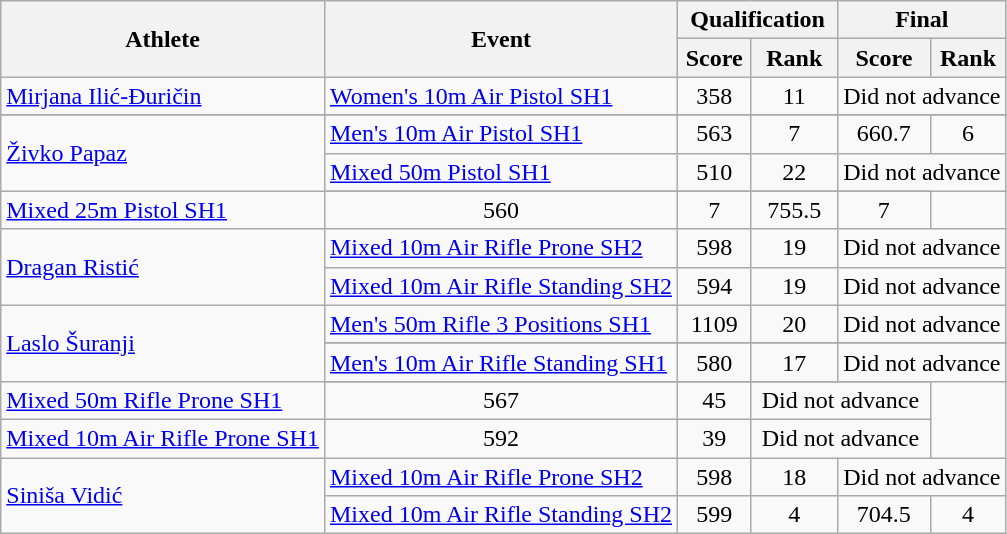<table class=wikitable>
<tr>
<th rowspan="2">Athlete</th>
<th rowspan="2">Event</th>
<th colspan="2">Qualification</th>
<th colspan="2">Final</th>
</tr>
<tr>
<th>Score</th>
<th>Rank</th>
<th>Score</th>
<th>Rank</th>
</tr>
<tr align=center>
<td align=left><a href='#'>Mirjana Ilić-Đuričin</a></td>
<td align=left><a href='#'>Women's 10m Air Pistol SH1</a></td>
<td>358</td>
<td>11</td>
<td colspan = 2>Did not advance</td>
</tr>
<tr>
</tr>
<tr align=center>
<td align=left rowspan=3><a href='#'>Živko Papaz</a></td>
<td align=left><a href='#'>Men's 10m Air Pistol SH1</a></td>
<td>563</td>
<td>7</td>
<td>660.7</td>
<td>6</td>
</tr>
<tr align=center>
<td align=left><a href='#'>Mixed 50m Pistol SH1</a></td>
<td>510</td>
<td>22</td>
<td colspan = 2>Did not advance</td>
</tr>
<tr align=center>
</tr>
<tr align=center>
<td align=left><a href='#'>Mixed 25m Pistol SH1</a></td>
<td>560</td>
<td>7</td>
<td>755.5</td>
<td>7</td>
</tr>
<tr align=center>
<td align=left rowspan=2><a href='#'>Dragan Ristić</a></td>
<td align=left><a href='#'>Mixed 10m Air Rifle Prone SH2</a></td>
<td>598</td>
<td>19</td>
<td colspan = 2>Did not advance</td>
</tr>
<tr align=center>
<td align=left><a href='#'>Mixed 10m Air Rifle Standing SH2</a></td>
<td>594</td>
<td>19</td>
<td colspan = 2>Did not advance</td>
</tr>
<tr align=center>
<td align=left rowspan=4><a href='#'>Laslo Šuranji</a></td>
<td align=left><a href='#'>Men's 50m Rifle 3 Positions SH1</a></td>
<td>1109</td>
<td>20</td>
<td colspan = 2>Did not advance</td>
</tr>
<tr>
</tr>
<tr align=center>
<td align=left><a href='#'>Men's 10m Air Rifle Standing SH1</a></td>
<td>580</td>
<td>17</td>
<td colspan = 2>Did not advance</td>
</tr>
<tr>
</tr>
<tr align=center>
<td align=left><a href='#'>Mixed 50m Rifle Prone SH1</a></td>
<td>567</td>
<td>45</td>
<td colspan = 2>Did not advance</td>
</tr>
<tr align=center>
<td align=left><a href='#'>Mixed 10m Air Rifle Prone SH1</a></td>
<td>592</td>
<td>39</td>
<td colspan = 2>Did not advance</td>
</tr>
<tr align=center>
<td align=left rowspan=2><a href='#'>Siniša Vidić</a></td>
<td align=left><a href='#'>Mixed 10m Air Rifle Prone SH2</a></td>
<td>598</td>
<td>18</td>
<td colspan = 2>Did not advance</td>
</tr>
<tr align=center>
<td align=left><a href='#'>Mixed 10m Air Rifle Standing SH2</a></td>
<td>599</td>
<td>4</td>
<td>704.5</td>
<td>4</td>
</tr>
</table>
